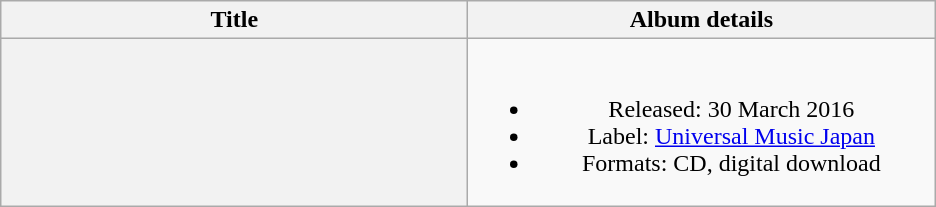<table class="wikitable plainrowheaders" style="text-align:center;">
<tr>
<th scope="col" style="width:19em;">Title</th>
<th scope="col" style="width:19em;">Album details</th>
</tr>
<tr>
<th scope="row"></th>
<td><br><ul><li>Released: 30 March 2016</li><li>Label: <a href='#'>Universal Music Japan</a></li><li>Formats: CD, digital download</li></ul></td>
</tr>
</table>
